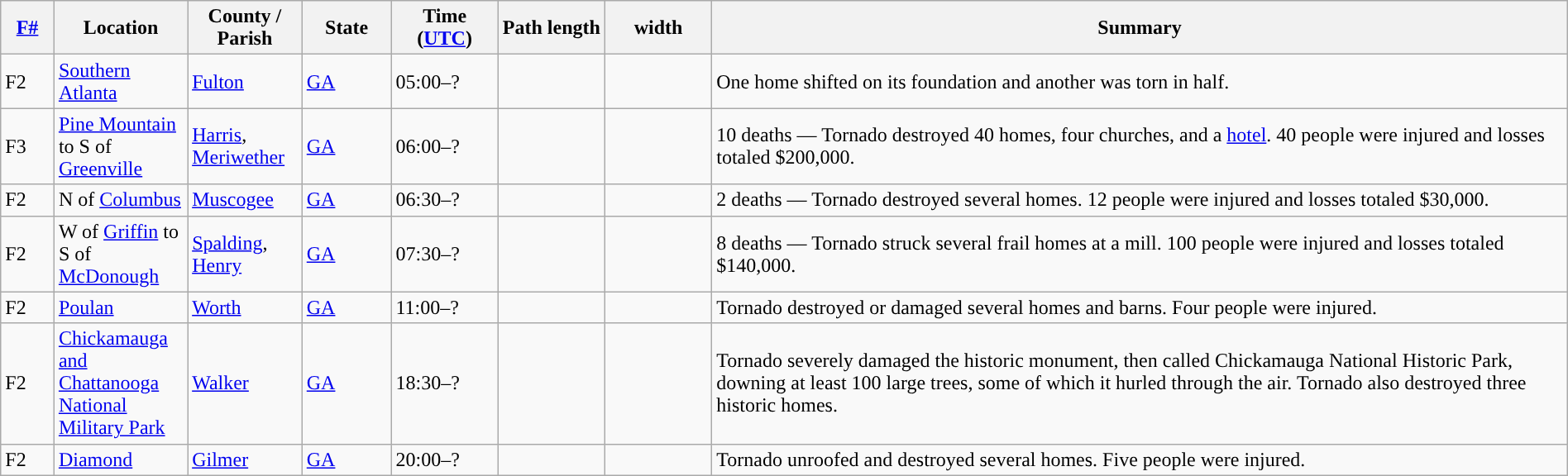<table class="wikitable sortable" style="width:100%;">
<tr>
<th scope="col"  style="width:3%; text-align:center;"><a href='#'>F#</a></th>
<th scope="col"  style="width:7%; text-align:center;" class="unsortable">Location</th>
<th scope="col"  style="width:6%; text-align:center;" class="unsortable">County / Parish</th>
<th scope="col"  style="width:5%; text-align:center;">State</th>
<th scope="col"  style="width:6%; text-align:center;">Time (<a href='#'>UTC</a>)</th>
<th scope="col"  style="width:6%; text-align:center;">Path length</th>
<th scope="col"  style="width:6%; text-align:center;"> width</th>
<th scope="col" class="unsortable" style="width:48%; text-align:center;">Summary</th>
</tr>
<tr>
<td>F2</td>
<td><a href='#'>Southern Atlanta</a></td>
<td><a href='#'>Fulton</a></td>
<td><a href='#'>GA</a></td>
<td>05:00–?</td>
<td></td>
<td></td>
<td>One home shifted on its foundation and another was torn in half.</td>
</tr>
<tr>
<td>F3</td>
<td><a href='#'>Pine Mountain</a> to S of <a href='#'>Greenville</a></td>
<td><a href='#'>Harris</a>, <a href='#'>Meriwether</a></td>
<td><a href='#'>GA</a></td>
<td>06:00–?</td>
<td></td>
<td></td>
<td>10 deaths — Tornado destroyed 40 homes, four churches, and a <a href='#'>hotel</a>. 40 people were injured and losses totaled $200,000.</td>
</tr>
<tr>
<td>F2</td>
<td>N of <a href='#'>Columbus</a></td>
<td><a href='#'>Muscogee</a></td>
<td><a href='#'>GA</a></td>
<td>06:30–?</td>
<td></td>
<td></td>
<td>2 deaths — Tornado destroyed several homes. 12 people were injured and losses totaled $30,000.</td>
</tr>
<tr>
<td>F2</td>
<td>W of <a href='#'>Griffin</a> to S of <a href='#'>McDonough</a></td>
<td><a href='#'>Spalding</a>, <a href='#'>Henry</a></td>
<td><a href='#'>GA</a></td>
<td>07:30–?</td>
<td></td>
<td></td>
<td>8 deaths — Tornado struck several frail homes at a mill. 100 people were injured and losses totaled $140,000.</td>
</tr>
<tr>
<td>F2</td>
<td><a href='#'>Poulan</a></td>
<td><a href='#'>Worth</a></td>
<td><a href='#'>GA</a></td>
<td>11:00–?</td>
<td></td>
<td></td>
<td>Tornado destroyed or damaged several homes and barns. Four people were injured.</td>
</tr>
<tr>
<td>F2</td>
<td><a href='#'>Chickamauga and Chattanooga National Military Park</a></td>
<td><a href='#'>Walker</a></td>
<td><a href='#'>GA</a></td>
<td>18:30–?</td>
<td></td>
<td></td>
<td>Tornado severely damaged the historic monument, then called Chickamauga National Historic Park, downing at least 100 large trees, some of which it hurled  through the air. Tornado also destroyed three historic homes.</td>
</tr>
<tr>
<td>F2</td>
<td><a href='#'>Diamond</a></td>
<td><a href='#'>Gilmer</a></td>
<td><a href='#'>GA</a></td>
<td>20:00–?</td>
<td></td>
<td></td>
<td>Tornado unroofed and destroyed several homes. Five people were injured.</td>
</tr>
</table>
